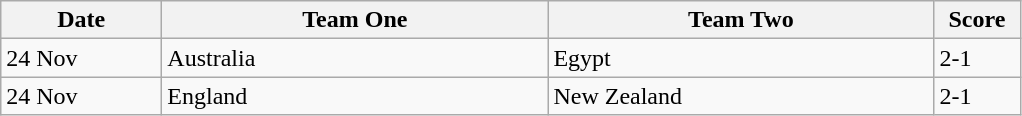<table class="wikitable">
<tr>
<th width=100>Date</th>
<th width=250>Team One</th>
<th width=250>Team Two</th>
<th width=50>Score</th>
</tr>
<tr>
<td>24 Nov</td>
<td> Australia</td>
<td> Egypt</td>
<td>2-1</td>
</tr>
<tr>
<td>24 Nov</td>
<td> England</td>
<td> New Zealand</td>
<td>2-1</td>
</tr>
</table>
